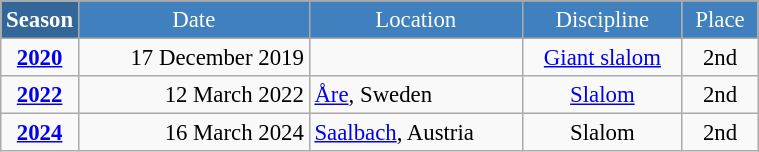<table class="wikitable"  style="font-size:95%; text-align:center; border:gray solid 1px; width:40%;">
<tr style="background:#369; color:white;">
<td rowspan="2" colspan="1" width="5%"><strong>Season</strong></td>
</tr>
<tr style="background-color:#4180be; color:white;">
<td>Date</td>
<td>Location</td>
<td>Discipline</td>
<td>Place</td>
</tr>
<tr>
<td><strong><a href='#'>2020</a></strong></td>
<td align=right>17 December 2019</td>
<td align=left></td>
<td><a href='#'>Giant&nbsp;slalom</a></td>
<td>2nd</td>
</tr>
<tr>
<td><strong><a href='#'>2022</a></strong></td>
<td align=right>12 March 2022</td>
<td align=left> <a href='#'>Åre</a>, Sweden</td>
<td><a href='#'>Slalom</a></td>
<td>2nd</td>
</tr>
<tr>
<td><strong><a href='#'>2024</a></strong></td>
<td align=right>16 March 2024</td>
<td align=left> <a href='#'>Saalbach</a>, Austria</td>
<td>Slalom</td>
<td>2nd</td>
</tr>
</table>
